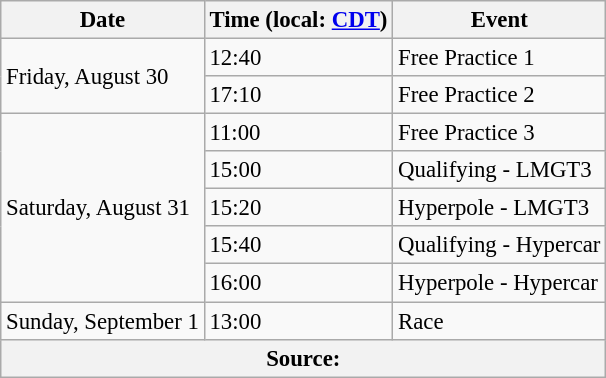<table class="wikitable" style="font-size:95%;">
<tr>
<th>Date</th>
<th>Time (local: <a href='#'>CDT</a>)</th>
<th>Event</th>
</tr>
<tr>
<td rowspan=2>Friday, August 30</td>
<td>12:40</td>
<td>Free Practice 1</td>
</tr>
<tr>
<td>17:10</td>
<td>Free Practice 2</td>
</tr>
<tr>
<td rowspan=5>Saturday, August 31</td>
<td>11:00</td>
<td>Free Practice 3</td>
</tr>
<tr>
<td>15:00</td>
<td>Qualifying - LMGT3</td>
</tr>
<tr>
<td>15:20</td>
<td>Hyperpole - LMGT3</td>
</tr>
<tr>
<td>15:40</td>
<td>Qualifying - Hypercar</td>
</tr>
<tr>
<td>16:00</td>
<td>Hyperpole - Hypercar</td>
</tr>
<tr>
<td>Sunday, September 1</td>
<td>13:00</td>
<td>Race</td>
</tr>
<tr>
<th colspan=3>Source:</th>
</tr>
</table>
